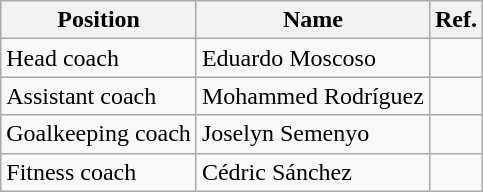<table class="wikitable">
<tr>
<th>Position</th>
<th>Name</th>
<th>Ref.</th>
</tr>
<tr>
<td>Head coach</td>
<td> Eduardo Moscoso</td>
<td></td>
</tr>
<tr>
<td>Assistant coach</td>
<td> Mohammed Rodríguez</td>
<td></td>
</tr>
<tr>
<td>Goalkeeping coach</td>
<td> Joselyn Semenyo</td>
<td></td>
</tr>
<tr>
<td>Fitness coach</td>
<td> Cédric Sánchez</td>
<td></td>
</tr>
</table>
